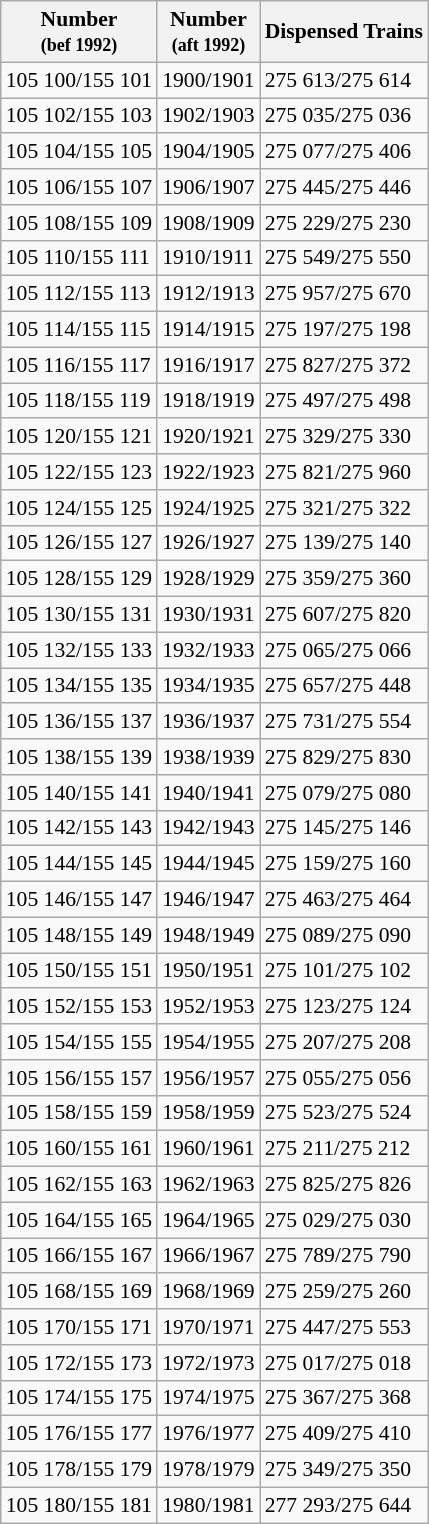<table class="wikitable float-right" style="font-size:90%">
<tr class="hintergrundfarbe5">
<th>Number<br><small>(bef 1992)</small></th>
<th>Number<br><small>(aft 1992)</small></th>
<th>Dispensed Trains</th>
</tr>
<tr>
<td>105 100/155 101</td>
<td>1900/1901</td>
<td>275 613/275 614</td>
</tr>
<tr>
<td>105 102/155 103</td>
<td>1902/1903</td>
<td>275 035/275 036</td>
</tr>
<tr>
<td>105 104/155 105</td>
<td>1904/1905</td>
<td>275 077/275 406</td>
</tr>
<tr>
<td>105 106/155 107</td>
<td>1906/1907</td>
<td>275 445/275 446</td>
</tr>
<tr>
<td>105 108/155 109</td>
<td>1908/1909</td>
<td>275 229/275 230</td>
</tr>
<tr>
<td>105 110/155 111</td>
<td>1910/1911</td>
<td>275 549/275 550</td>
</tr>
<tr>
<td>105 112/155 113</td>
<td>1912/1913</td>
<td>275 957/275 670</td>
</tr>
<tr>
<td>105 114/155 115</td>
<td>1914/1915</td>
<td>275 197/275 198</td>
</tr>
<tr>
<td>105 116/155 117</td>
<td>1916/1917</td>
<td>275 827/275 372</td>
</tr>
<tr>
<td>105 118/155 119</td>
<td>1918/1919</td>
<td>275 497/275 498</td>
</tr>
<tr>
<td>105 120/155 121</td>
<td>1920/1921</td>
<td>275 329/275 330</td>
</tr>
<tr>
<td>105 122/155 123</td>
<td>1922/1923</td>
<td>275 821/275 960</td>
</tr>
<tr>
<td>105 124/155 125</td>
<td>1924/1925</td>
<td>275 321/275 322</td>
</tr>
<tr>
<td>105 126/155 127</td>
<td>1926/1927</td>
<td>275 139/275 140</td>
</tr>
<tr>
<td>105 128/155 129</td>
<td>1928/1929</td>
<td>275 359/275 360</td>
</tr>
<tr>
<td>105 130/155 131</td>
<td>1930/1931</td>
<td>275 607/275 820</td>
</tr>
<tr>
<td>105 132/155 133</td>
<td>1932/1933</td>
<td>275 065/275 066</td>
</tr>
<tr>
<td>105 134/155 135</td>
<td>1934/1935</td>
<td>275 657/275 448</td>
</tr>
<tr>
<td>105 136/155 137</td>
<td>1936/1937</td>
<td>275 731/275 554</td>
</tr>
<tr>
<td>105 138/155 139</td>
<td>1938/1939</td>
<td>275 829/275 830</td>
</tr>
<tr>
<td>105 140/155 141</td>
<td>1940/1941</td>
<td>275 079/275 080</td>
</tr>
<tr>
<td>105 142/155 143</td>
<td>1942/1943</td>
<td>275 145/275 146</td>
</tr>
<tr>
<td>105 144/155 145</td>
<td>1944/1945</td>
<td>275 159/275 160</td>
</tr>
<tr>
<td>105 146/155 147</td>
<td>1946/1947</td>
<td>275 463/275 464</td>
</tr>
<tr>
<td>105 148/155 149</td>
<td>1948/1949</td>
<td>275 089/275 090</td>
</tr>
<tr>
<td>105 150/155 151</td>
<td>1950/1951</td>
<td>275 101/275 102</td>
</tr>
<tr>
<td>105 152/155 153</td>
<td>1952/1953</td>
<td>275 123/275 124</td>
</tr>
<tr>
<td>105 154/155 155</td>
<td>1954/1955</td>
<td>275 207/275 208</td>
</tr>
<tr>
<td>105 156/155 157</td>
<td>1956/1957</td>
<td>275 055/275 056</td>
</tr>
<tr>
<td>105 158/155 159</td>
<td>1958/1959</td>
<td>275 523/275 524</td>
</tr>
<tr>
<td>105 160/155 161</td>
<td>1960/1961</td>
<td>275 211/275 212</td>
</tr>
<tr>
<td>105 162/155 163</td>
<td>1962/1963</td>
<td>275 825/275 826</td>
</tr>
<tr>
<td>105 164/155 165</td>
<td>1964/1965</td>
<td>275 029/275 030</td>
</tr>
<tr>
<td>105 166/155 167</td>
<td>1966/1967</td>
<td>275 789/275 790</td>
</tr>
<tr>
<td>105 168/155 169</td>
<td>1968/1969</td>
<td>275 259/275 260</td>
</tr>
<tr>
<td>105 170/155 171</td>
<td>1970/1971</td>
<td>275 447/275 553</td>
</tr>
<tr>
<td>105 172/155 173</td>
<td>1972/1973</td>
<td>275 017/275 018</td>
</tr>
<tr>
<td>105 174/155 175</td>
<td>1974/1975</td>
<td>275 367/275 368</td>
</tr>
<tr>
<td>105 176/155 177</td>
<td>1976/1977</td>
<td>275 409/275 410</td>
</tr>
<tr>
<td>105 178/155 179</td>
<td>1978/1979</td>
<td>275 349/275 350</td>
</tr>
<tr>
<td>105 180/155 181</td>
<td>1980/1981</td>
<td>277 293/275 644</td>
</tr>
</table>
